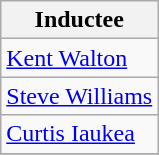<table class="wikitable">
<tr>
<th>Inductee</th>
</tr>
<tr>
<td><a href='#'>Kent Walton</a></td>
</tr>
<tr>
<td><a href='#'>Steve Williams</a></td>
</tr>
<tr>
<td><a href='#'>Curtis Iaukea</a></td>
</tr>
<tr>
</tr>
</table>
